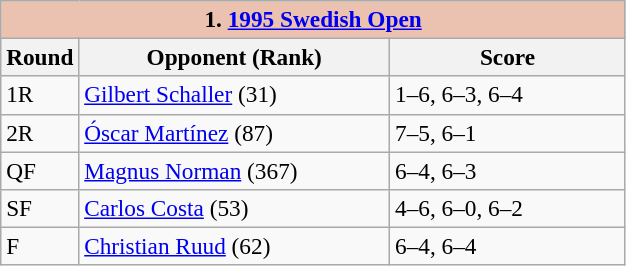<table class=wikitable style=font-size:97%>
<tr>
<td colspan=3 align=center bgcolor=#ebc2af><strong>1. <a href='#'>1995 Swedish Open</a></strong></td>
</tr>
<tr>
<th>Round</th>
<th width=200>Opponent (Rank)</th>
<th width=150>Score</th>
</tr>
<tr>
<td>1R</td>
<td> <a href='#'>Gilbert Schaller</a> (31)</td>
<td>1–6, 6–3, 6–4</td>
</tr>
<tr>
<td>2R</td>
<td> <a href='#'>Óscar Martínez</a> (87)</td>
<td>7–5, 6–1</td>
</tr>
<tr>
<td>QF</td>
<td> <a href='#'>Magnus Norman</a> (367)</td>
<td>6–4, 6–3</td>
</tr>
<tr>
<td>SF</td>
<td> <a href='#'>Carlos Costa</a> (53)</td>
<td>4–6, 6–0, 6–2</td>
</tr>
<tr>
<td>F</td>
<td> <a href='#'>Christian Ruud</a> (62)</td>
<td>6–4, 6–4</td>
</tr>
</table>
